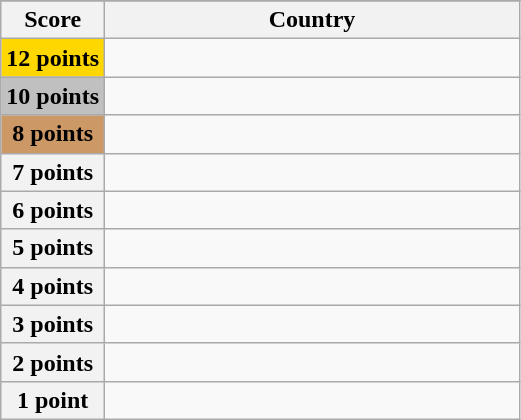<table class="wikitable">
<tr>
</tr>
<tr>
<th scope="col" width="20%">Score</th>
<th scope="col">Country</th>
</tr>
<tr>
<th scope="row" style="background:gold">12 points</th>
<td></td>
</tr>
<tr>
<th scope="row" style="background:silver">10 points</th>
<td></td>
</tr>
<tr>
<th scope="row" style="background:#CC9966">8 points</th>
<td></td>
</tr>
<tr>
<th scope="row">7 points</th>
<td></td>
</tr>
<tr>
<th scope="row">6 points</th>
<td></td>
</tr>
<tr>
<th scope="row">5 points</th>
<td></td>
</tr>
<tr>
<th scope="row">4 points</th>
<td></td>
</tr>
<tr>
<th scope="row">3 points</th>
<td></td>
</tr>
<tr>
<th scope="row">2 points</th>
<td></td>
</tr>
<tr>
<th scope="row">1 point</th>
<td></td>
</tr>
</table>
